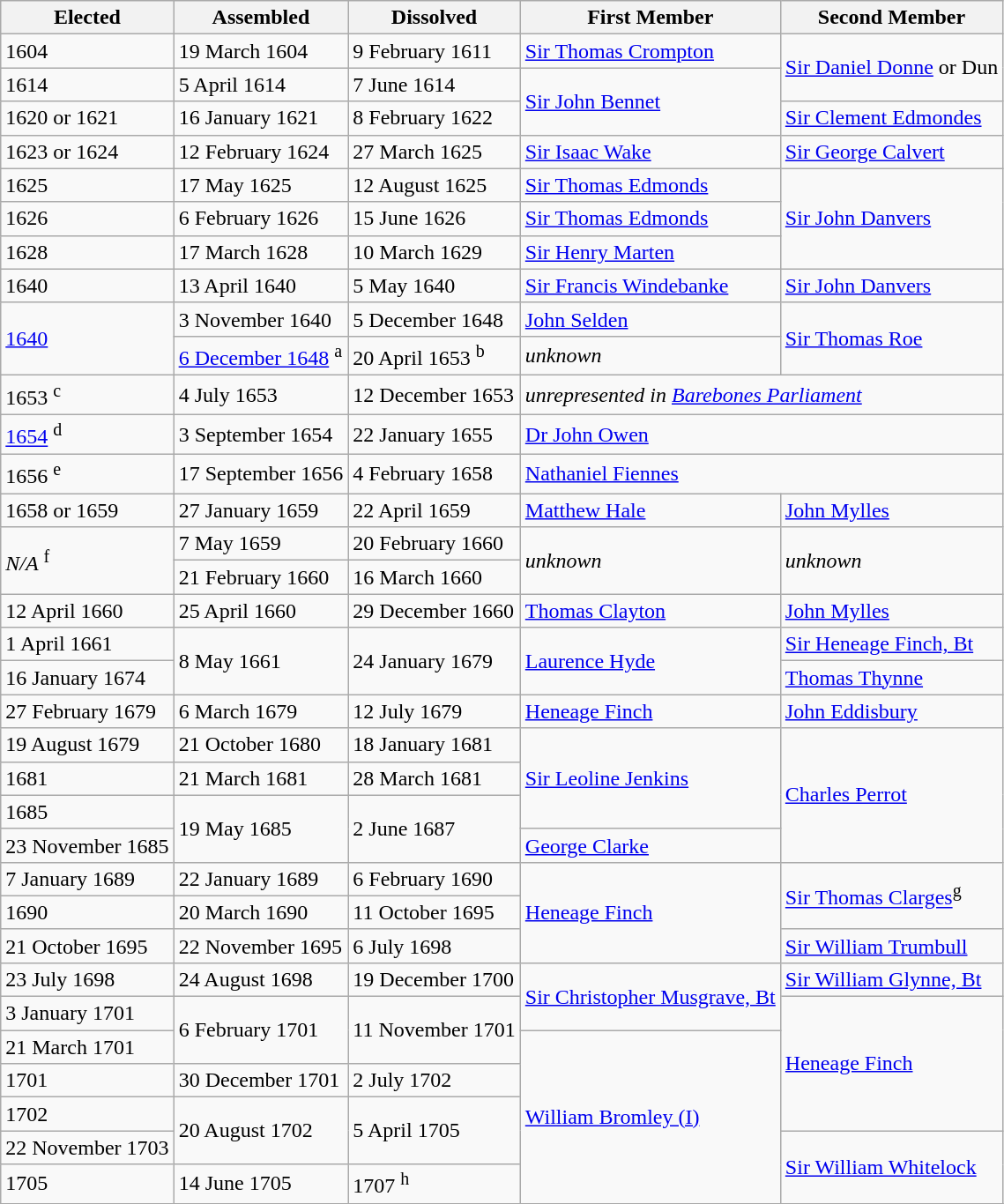<table class="wikitable">
<tr>
<th scope="col">Elected</th>
<th scope="col">Assembled</th>
<th scope="col">Dissolved</th>
<th scope="col">First Member</th>
<th scope="col">Second Member</th>
</tr>
<tr>
<td>1604</td>
<td>19 March 1604</td>
<td>9 February 1611</td>
<td><a href='#'>Sir Thomas Crompton</a></td>
<td rowspan="2"><a href='#'>Sir Daniel Donne</a> or Dun</td>
</tr>
<tr>
<td>1614</td>
<td>5 April 1614</td>
<td>7 June 1614</td>
<td rowspan="2"><a href='#'>Sir John Bennet</a></td>
</tr>
<tr>
<td>1620 or 1621</td>
<td>16 January 1621</td>
<td>8 February 1622</td>
<td><a href='#'>Sir Clement Edmondes</a></td>
</tr>
<tr>
<td>1623 or 1624</td>
<td>12 February 1624</td>
<td>27 March 1625</td>
<td><a href='#'>Sir Isaac Wake</a></td>
<td><a href='#'>Sir George Calvert</a></td>
</tr>
<tr>
<td>1625</td>
<td>17 May 1625</td>
<td>12 August 1625</td>
<td><a href='#'>Sir Thomas Edmonds</a></td>
<td rowspan="3"><a href='#'>Sir John Danvers</a></td>
</tr>
<tr>
<td>1626</td>
<td>6 February 1626</td>
<td>15 June 1626</td>
<td><a href='#'>Sir Thomas Edmonds</a></td>
</tr>
<tr>
<td>1628</td>
<td>17 March 1628</td>
<td>10 March 1629</td>
<td><a href='#'>Sir Henry Marten</a></td>
</tr>
<tr>
<td>1640</td>
<td>13 April 1640</td>
<td>5 May 1640</td>
<td><a href='#'>Sir Francis Windebanke</a></td>
<td><a href='#'>Sir John Danvers</a></td>
</tr>
<tr>
<td rowspan="2"><a href='#'>1640</a></td>
<td>3 November 1640</td>
<td>5 December 1648</td>
<td><a href='#'>John Selden</a></td>
<td rowspan="2"><a href='#'>Sir Thomas Roe</a></td>
</tr>
<tr>
<td><a href='#'>6 December 1648</a> <sup>a</sup></td>
<td>20 April 1653 <sup>b</sup></td>
<td><em>unknown</em></td>
</tr>
<tr>
<td>1653 <sup>c</sup></td>
<td>4 July 1653</td>
<td>12 December 1653</td>
<td colspan="2"><em>unrepresented in <a href='#'>Barebones Parliament</a></em></td>
</tr>
<tr>
<td><a href='#'>1654</a> <sup>d</sup></td>
<td>3 September 1654</td>
<td>22 January 1655</td>
<td colspan="2"><a href='#'>Dr John Owen</a></td>
</tr>
<tr>
<td>1656 <sup>e</sup></td>
<td>17 September 1656</td>
<td>4 February 1658</td>
<td colspan="2"><a href='#'>Nathaniel Fiennes</a></td>
</tr>
<tr>
<td>1658 or 1659</td>
<td>27 January 1659</td>
<td>22 April 1659</td>
<td><a href='#'>Matthew Hale</a></td>
<td><a href='#'>John Mylles</a></td>
</tr>
<tr>
<td rowspan="2"><em>N/A</em> <sup>f</sup></td>
<td>7 May 1659</td>
<td>20 February 1660</td>
<td rowspan="2"><em>unknown</em></td>
<td rowspan="2"><em>unknown</em></td>
</tr>
<tr>
<td>21 February 1660</td>
<td>16 March 1660</td>
</tr>
<tr>
<td>12 April 1660</td>
<td>25 April 1660</td>
<td>29 December 1660</td>
<td><a href='#'>Thomas Clayton</a></td>
<td><a href='#'>John Mylles</a></td>
</tr>
<tr>
<td>1 April 1661</td>
<td rowspan="2">8 May 1661</td>
<td rowspan="2">24 January 1679</td>
<td rowspan="2"><a href='#'>Laurence Hyde</a></td>
<td><a href='#'>Sir Heneage Finch, Bt</a></td>
</tr>
<tr>
<td>16 January 1674</td>
<td><a href='#'>Thomas Thynne</a></td>
</tr>
<tr>
<td>27 February 1679</td>
<td>6 March 1679</td>
<td>12 July 1679</td>
<td><a href='#'>Heneage Finch</a></td>
<td><a href='#'>John Eddisbury</a></td>
</tr>
<tr>
<td>19 August 1679</td>
<td>21 October 1680</td>
<td>18 January 1681</td>
<td rowspan="3"><a href='#'>Sir Leoline Jenkins</a></td>
<td rowspan="4"><a href='#'>Charles Perrot</a></td>
</tr>
<tr>
<td>1681</td>
<td>21 March 1681</td>
<td>28 March 1681</td>
</tr>
<tr>
<td>1685</td>
<td rowspan="2">19 May 1685</td>
<td rowspan="2">2 June 1687</td>
</tr>
<tr>
<td>23 November 1685</td>
<td><a href='#'>George Clarke</a></td>
</tr>
<tr>
<td>7 January 1689</td>
<td>22 January 1689</td>
<td>6 February 1690</td>
<td rowspan="3"><a href='#'>Heneage Finch</a></td>
<td rowspan="2"><a href='#'>Sir Thomas Clarges</a><sup>g</sup></td>
</tr>
<tr>
<td>1690</td>
<td>20 March 1690</td>
<td>11 October 1695</td>
</tr>
<tr>
<td>21 October 1695</td>
<td>22 November 1695</td>
<td>6 July 1698</td>
<td><a href='#'>Sir William Trumbull</a></td>
</tr>
<tr>
<td>23 July 1698</td>
<td>24 August 1698</td>
<td>19 December 1700</td>
<td rowspan="2"><a href='#'>Sir Christopher Musgrave, Bt</a></td>
<td><a href='#'>Sir William Glynne, Bt</a></td>
</tr>
<tr>
<td>3 January 1701</td>
<td rowspan="2">6 February 1701</td>
<td rowspan="2">11 November 1701</td>
<td rowspan="4"><a href='#'>Heneage Finch</a></td>
</tr>
<tr>
<td>21 March 1701</td>
<td rowspan="5"><a href='#'>William Bromley (I)</a></td>
</tr>
<tr>
<td>1701</td>
<td>30 December 1701</td>
<td>2 July 1702</td>
</tr>
<tr>
<td>1702</td>
<td rowspan="2">20 August 1702</td>
<td rowspan="2">5 April 1705</td>
</tr>
<tr>
<td>22 November 1703</td>
<td rowspan="2"><a href='#'>Sir William Whitelock</a></td>
</tr>
<tr>
<td>1705</td>
<td>14 June 1705</td>
<td>1707 <sup>h</sup></td>
</tr>
<tr>
</tr>
</table>
